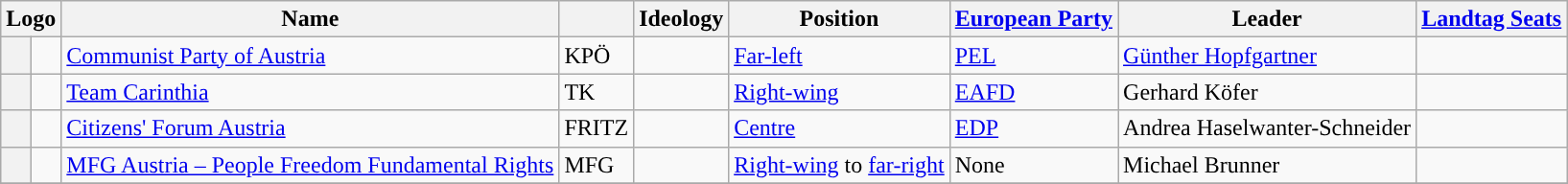<table class="wikitable">
<tr>
<th colspan=2>Logo</th>
<th>Name</th>
<th></th>
<th>Ideology</th>
<th>Position</th>
<th><a href='#'>European Party</a></th>
<th>Leader</th>
<th><a href='#'>Landtag Seats</a></th>
</tr>
<tr>
<th style="background-color: "></th>
<td></td>
<td><a href='#'>Communist Party of Austria</a>     <br><small></small></td>
<td>KPÖ</td>
<td></td>
<td><a href='#'>Far-left</a></td>
<td><a href='#'>PEL</a></td>
<td><a href='#'>Günther Hopfgartner</a></td>
<td></td>
</tr>
<tr>
<th style="background-color: "></th>
<td></td>
<td><a href='#'>Team Carinthia</a>    <br><small></small></td>
<td>TK</td>
<td></td>
<td><a href='#'>Right-wing</a></td>
<td><a href='#'>EAFD</a></td>
<td>Gerhard Köfer</td>
<td></td>
</tr>
<tr>
<th style="background-color: "></th>
<td></td>
<td><a href='#'>Citizens' Forum Austria</a>  <br><small></small></td>
<td>FRITZ</td>
<td></td>
<td><a href='#'>Centre</a></td>
<td><a href='#'>EDP</a></td>
<td>Andrea Haselwanter-Schneider</td>
<td></td>
</tr>
<tr>
<th style="background-color: "></th>
<td style=text-align:center></td>
<td><a href='#'>MFG Austria – People Freedom Fundamental Rights</a>    <br><small></small></td>
<td>MFG</td>
<td></td>
<td><a href='#'>Right-wing</a> to <a href='#'>far-right</a></td>
<td>None</td>
<td>Michael Brunner</td>
<td></td>
</tr>
<tr>
</tr>
</table>
